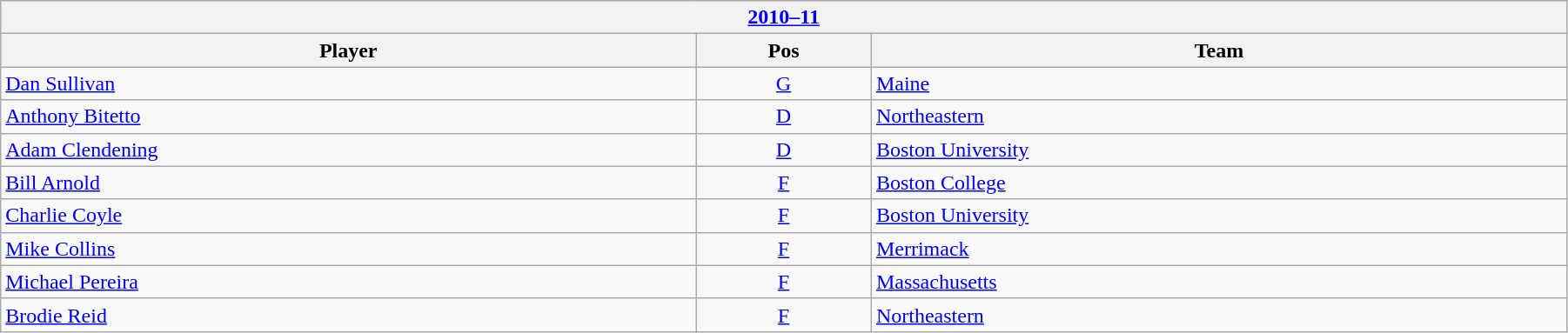<table class="wikitable" width=95%>
<tr>
<th colspan=3><a href='#'>2010–11</a></th>
</tr>
<tr>
<th>Player</th>
<th>Pos</th>
<th>Team</th>
</tr>
<tr>
<td><a href='#'>Dan Sullivan</a></td>
<td align=center><a href='#'>G</a></td>
<td><a href='#'>Maine</a></td>
</tr>
<tr>
<td><a href='#'>Anthony Bitetto</a></td>
<td align=center><a href='#'>D</a></td>
<td><a href='#'>Northeastern</a></td>
</tr>
<tr>
<td><a href='#'>Adam Clendening</a></td>
<td align=center><a href='#'>D</a></td>
<td><a href='#'>Boston University</a></td>
</tr>
<tr>
<td><a href='#'>Bill Arnold</a></td>
<td align=center><a href='#'>F</a></td>
<td><a href='#'>Boston College</a></td>
</tr>
<tr>
<td><a href='#'>Charlie Coyle</a></td>
<td align=center><a href='#'>F</a></td>
<td><a href='#'>Boston University</a></td>
</tr>
<tr>
<td><a href='#'>Mike Collins</a></td>
<td align=center><a href='#'>F</a></td>
<td><a href='#'>Merrimack</a></td>
</tr>
<tr>
<td><a href='#'>Michael Pereira</a></td>
<td align=center><a href='#'>F</a></td>
<td><a href='#'>Massachusetts</a></td>
</tr>
<tr>
<td><a href='#'>Brodie Reid</a></td>
<td align=center><a href='#'>F</a></td>
<td><a href='#'>Northeastern</a></td>
</tr>
</table>
